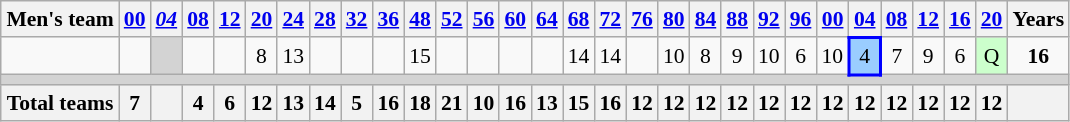<table class="wikitable" style="text-align: center; font-size: 90%; margin-left: 1em;">
<tr>
<th>Men's team</th>
<th><a href='#'>00</a></th>
<th><em><a href='#'>04</a></em></th>
<th><a href='#'>08</a></th>
<th><a href='#'>12</a></th>
<th><a href='#'>20</a></th>
<th><a href='#'>24</a></th>
<th><a href='#'>28</a></th>
<th><a href='#'>32</a></th>
<th><a href='#'>36</a></th>
<th><a href='#'>48</a></th>
<th><a href='#'>52</a></th>
<th><a href='#'>56</a></th>
<th><a href='#'>60</a></th>
<th><a href='#'>64</a></th>
<th><a href='#'>68</a></th>
<th><a href='#'>72</a></th>
<th><a href='#'>76</a></th>
<th><a href='#'>80</a></th>
<th><a href='#'>84</a></th>
<th><a href='#'>88</a></th>
<th><a href='#'>92</a></th>
<th><a href='#'>96</a></th>
<th><a href='#'>00</a></th>
<th><a href='#'>04</a></th>
<th><a href='#'>08</a></th>
<th><a href='#'>12</a></th>
<th><a href='#'>16</a></th>
<th><a href='#'>20</a></th>
<th>Years</th>
</tr>
<tr>
<td style="text-align: left;"></td>
<td></td>
<td style="background-color: lightgray;"></td>
<td></td>
<td></td>
<td>8</td>
<td>13</td>
<td></td>
<td></td>
<td></td>
<td>15</td>
<td></td>
<td></td>
<td></td>
<td></td>
<td>14</td>
<td>14</td>
<td></td>
<td>10</td>
<td>8</td>
<td>9</td>
<td>10</td>
<td>6</td>
<td>10</td>
<td style="border: 2px solid blue; background-color: #9acdff;">4</td>
<td>7</td>
<td>9</td>
<td>6</td>
<td style="background-color: #ccffcc;">Q</td>
<td><strong>16</strong></td>
</tr>
<tr style="background-color: lightgrey;">
<td colspan="30"></td>
</tr>
<tr>
<th>Total teams</th>
<th>7</th>
<th></th>
<th>4</th>
<th>6</th>
<th>12</th>
<th>13</th>
<th>14</th>
<th>5</th>
<th>16</th>
<th>18</th>
<th>21</th>
<th>10</th>
<th>16</th>
<th>13</th>
<th>15</th>
<th>16</th>
<th>12</th>
<th>12</th>
<th>12</th>
<th>12</th>
<th>12</th>
<th>12</th>
<th>12</th>
<th>12</th>
<th>12</th>
<th>12</th>
<th>12</th>
<th>12</th>
<th></th>
</tr>
</table>
